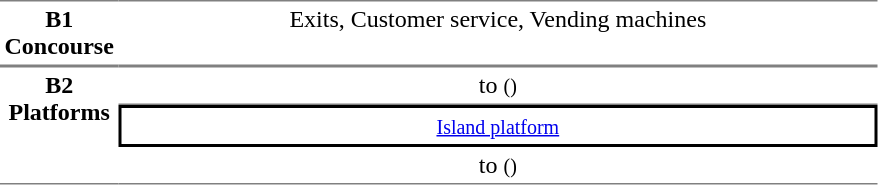<table table border=0 cellspacing=0 cellpadding=3>
<tr>
<td style="border-bottom:solid 1px gray; border-top:solid 1px gray;text-align:center" valign=top><strong>B1<br>Concourse</strong></td>
<td style="border-bottom:solid 1px gray; border-top:solid 1px gray;text-align:center;" valign=top width=500>Exits, Customer service, Vending machines</td>
</tr>
<tr>
<td style="border-bottom:solid 1px gray; border-top:solid 1px gray;text-align:center" rowspan="3" valign=top><strong>B2<br>Platforms</strong></td>
<td style="border-bottom:solid 1px gray; border-top:solid 1px gray;text-align:center;">  to  <small>()</small></td>
</tr>
<tr>
<td style="border-right:solid 2px black;border-left:solid 2px black;border-top:solid 2px black;border-bottom:solid 2px black;text-align:center;" colspan=2><small><a href='#'>Island platform</a></small></td>
</tr>
<tr>
<td style="border-bottom:solid 1px gray;text-align:center;"> to  <small>()</small> </td>
</tr>
</table>
